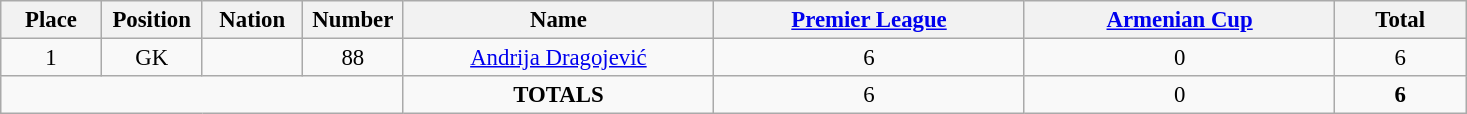<table class="wikitable" style="font-size: 95%; text-align: center;">
<tr>
<th width=60>Place</th>
<th width=60>Position</th>
<th width=60>Nation</th>
<th width=60>Number</th>
<th width=200>Name</th>
<th width=200><a href='#'>Premier League</a></th>
<th width=200><a href='#'>Armenian Cup</a></th>
<th width=80><strong>Total</strong></th>
</tr>
<tr>
<td>1</td>
<td>GK</td>
<td></td>
<td>88</td>
<td><a href='#'>Andrija Dragojević</a></td>
<td>6</td>
<td>0</td>
<td>6</td>
</tr>
<tr>
<td colspan="4"></td>
<td><strong>TOTALS</strong></td>
<td>6</td>
<td>0</td>
<td><strong>6</strong></td>
</tr>
</table>
